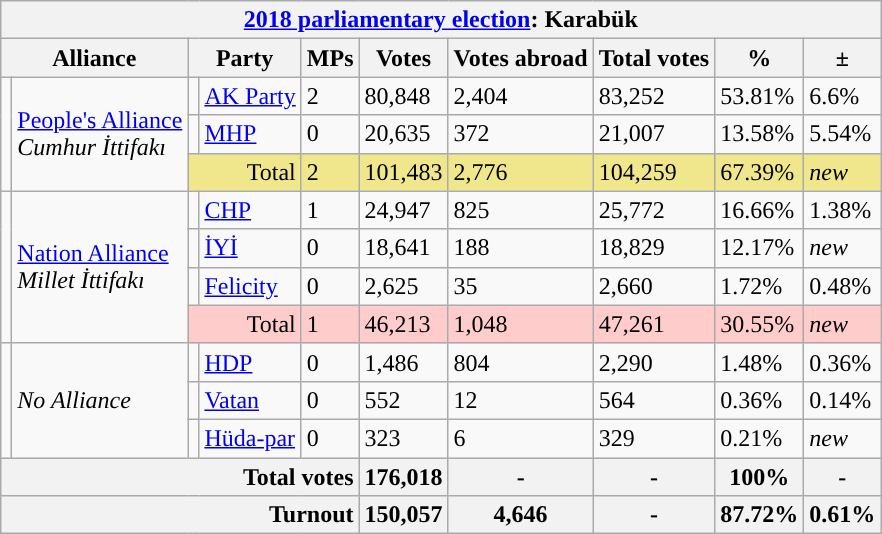<table class="wikitable sortable">
<tr>
<th colspan="10"><a href='#'>2018 parliamentary election</a>: Karabük </th>
</tr>
<tr>
<th colspan="2">Alliance</th>
<th colspan="2">Party</th>
<th>MPs</th>
<th>Votes</th>
<th>Votes abroad</th>
<th>Total votes</th>
<th>%</th>
<th>±</th>
</tr>
<tr>
<td rowspan=3 style="background:"></td>
<td rowspan=3><a href='#'>People's Alliance</a><br><em>Cumhur İttifakı</em></td>
<td style="background:"></td>
<td><a href='#'>AK Party</a></td>
<td>2</td>
<td>80,848</td>
<td>2,404</td>
<td>83,252</td>
<td>53.81%</td>
<td>6.6%</td>
</tr>
<tr>
<td style="background:"></td>
<td><a href='#'>MHP</a></td>
<td>0</td>
<td>20,635</td>
<td>372</td>
<td>21,007</td>
<td>13.58%</td>
<td>5.54%</td>
</tr>
<tr style="background:#F0E68C;">
<td colspan="2" style="text-align:right;">Total</td>
<td>2</td>
<td>101,483</td>
<td>2,776</td>
<td>104,259</td>
<td>67.39%</td>
<td><em>new</em></td>
</tr>
<tr>
<td rowspan=4 style="background:"></td>
<td rowspan=4><a href='#'>Nation Alliance</a><br><em>Millet İttifakı</em></td>
<td style="background:"></td>
<td><a href='#'>CHP</a></td>
<td>1</td>
<td>24,947</td>
<td>825</td>
<td>25,772</td>
<td>16.66%</td>
<td>1.38%</td>
</tr>
<tr>
<td style="background:"></td>
<td><a href='#'>İYİ</a></td>
<td>0</td>
<td>18,641</td>
<td>188</td>
<td>18,829</td>
<td>12.17%</td>
<td><em>new</em></td>
</tr>
<tr>
<td style="background:"></td>
<td><a href='#'>Felicity</a></td>
<td>0</td>
<td>2,625</td>
<td>35</td>
<td>2,660</td>
<td>1.72%</td>
<td>0.48%</td>
</tr>
<tr style="background:#FFCCCC;">
<td colspan="2" style="text-align:right;">Total</td>
<td>1</td>
<td>46,213</td>
<td>1,048</td>
<td>47,261</td>
<td>30.55%</td>
<td><em>new</em></td>
</tr>
<tr>
<td rowspan=3 style="background:"></td>
<td rowspan=3><em>No Alliance</em></td>
<td style="background:"></td>
<td><a href='#'>HDP</a></td>
<td>0</td>
<td>1,486</td>
<td>804</td>
<td>2,290</td>
<td>1.48%</td>
<td>0.36%</td>
</tr>
<tr>
<td style="background:"></td>
<td><a href='#'>Vatan</a></td>
<td>0</td>
<td>552</td>
<td>12</td>
<td>564</td>
<td>0.36%</td>
<td>0.14%</td>
</tr>
<tr>
<td style="background:"></td>
<td><a href='#'>Hüda-par</a></td>
<td>0</td>
<td>323</td>
<td>6</td>
<td>329</td>
<td>0.21%</td>
<td><em>new</em></td>
</tr>
<tr>
<th colspan="5" style="text-align:right">Total votes</th>
<th>176,018</th>
<th>-</th>
<th>-</th>
<th>100%</th>
<th>-</th>
</tr>
<tr>
<th colspan="5" style="text-align:right">Turnout</th>
<th>150,057</th>
<th>4,646</th>
<th>-</th>
<th>87.72%</th>
<th>0.61%</th>
</tr>
</table>
